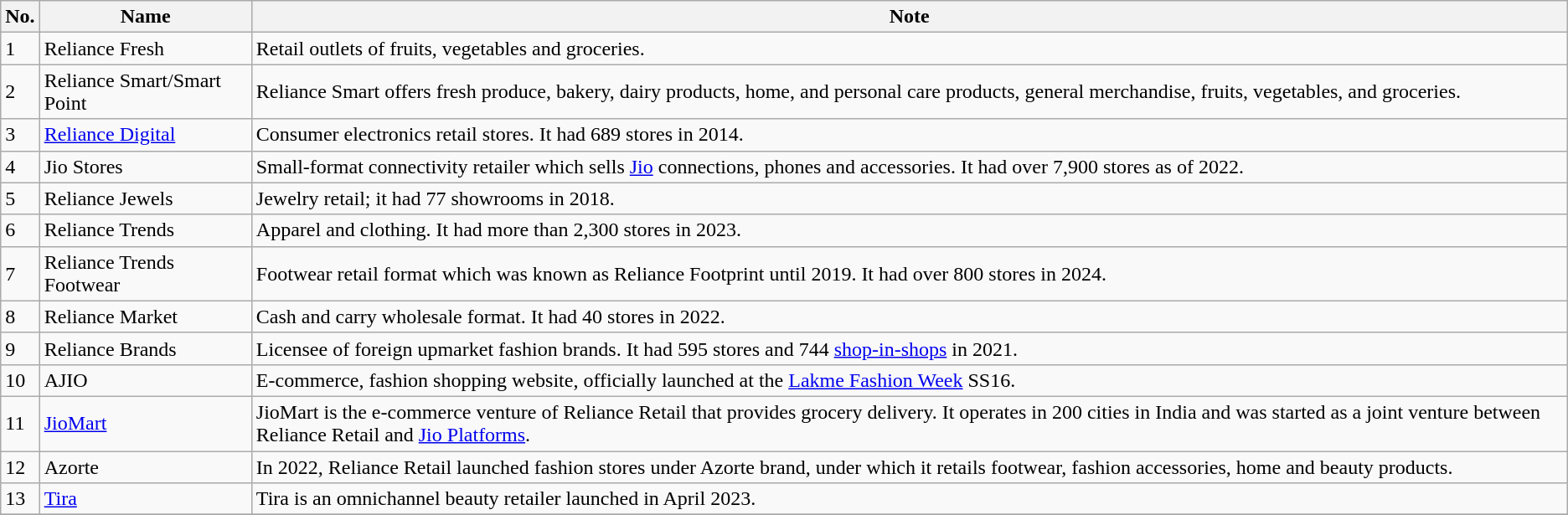<table class="wikitable">
<tr>
<th>No.</th>
<th>Name</th>
<th>Note</th>
</tr>
<tr>
<td>1</td>
<td>Reliance Fresh</td>
<td>Retail outlets of fruits, vegetables and groceries.</td>
</tr>
<tr>
<td>2</td>
<td>Reliance Smart/Smart Point</td>
<td>Reliance Smart offers fresh produce, bakery, dairy products, home, and personal care products, general merchandise, fruits, vegetables, and groceries.</td>
</tr>
<tr>
<td>3</td>
<td><a href='#'>Reliance Digital</a></td>
<td>Consumer electronics retail stores. It had 689 stores in 2014.</td>
</tr>
<tr>
<td>4</td>
<td>Jio Stores</td>
<td>Small-format connectivity retailer which sells <a href='#'>Jio</a> connections, phones and accessories. It had over 7,900 stores as of 2022.</td>
</tr>
<tr>
<td>5</td>
<td>Reliance Jewels</td>
<td>Jewelry retail; it had 77 showrooms in 2018.</td>
</tr>
<tr>
<td>6</td>
<td>Reliance Trends</td>
<td>Apparel and clothing. It had more than 2,300 stores in 2023.</td>
</tr>
<tr>
<td>7</td>
<td>Reliance Trends Footwear</td>
<td>Footwear retail format which was known as Reliance Footprint until 2019. It had over 800 stores in 2024.</td>
</tr>
<tr>
<td>8</td>
<td>Reliance Market</td>
<td>Cash and carry wholesale format. It had 40 stores in 2022.</td>
</tr>
<tr>
<td>9</td>
<td>Reliance Brands</td>
<td>Licensee of foreign upmarket fashion brands. It had 595 stores and 744 <a href='#'>shop-in-shops</a> in 2021.</td>
</tr>
<tr>
<td>10</td>
<td>AJIO</td>
<td>E-commerce, fashion shopping website, officially launched at the <a href='#'>Lakme Fashion Week</a> SS16.</td>
</tr>
<tr>
<td>11</td>
<td><a href='#'>JioMart</a></td>
<td>JioMart is the e-commerce venture of Reliance Retail that provides grocery delivery. It operates in 200 cities in India and was started as a joint venture between Reliance Retail and <a href='#'>Jio Platforms</a>.</td>
</tr>
<tr>
<td>12</td>
<td>Azorte</td>
<td>In 2022, Reliance Retail launched fashion stores under Azorte brand, under which it retails footwear, fashion accessories, home and beauty products.</td>
</tr>
<tr>
<td>13</td>
<td><a href='#'>Tira</a></td>
<td>Tira is an omnichannel beauty retailer launched in April 2023.</td>
</tr>
<tr>
</tr>
</table>
